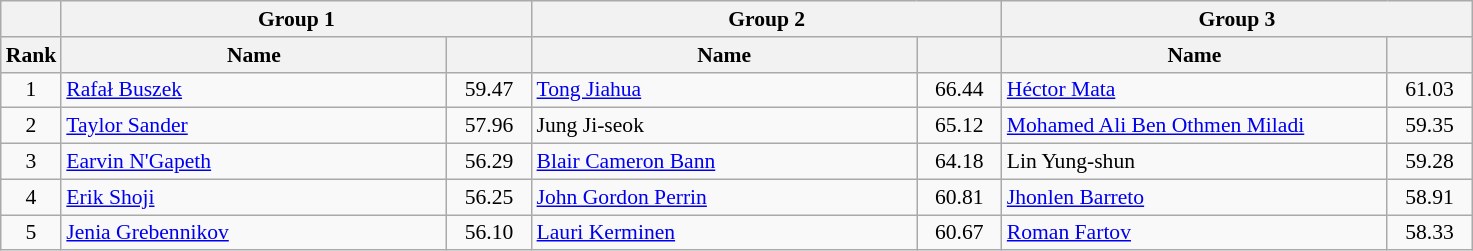<table class="wikitable" style="font-size:90%">
<tr>
<th></th>
<th colspan="2">Group 1</th>
<th colspan="2">Group 2</th>
<th colspan="2">Group 3</th>
</tr>
<tr>
<th width=30>Rank</th>
<th width=250>Name</th>
<th width=50></th>
<th width=250>Name</th>
<th width=50></th>
<th width=250>Name</th>
<th width=50></th>
</tr>
<tr>
<td align=center>1</td>
<td> <a href='#'>Rafał Buszek</a></td>
<td align=center>59.47</td>
<td> <a href='#'>Tong Jiahua</a></td>
<td align=center>66.44</td>
<td> <a href='#'>Héctor Mata</a></td>
<td align=center>61.03</td>
</tr>
<tr>
<td align=center>2</td>
<td> <a href='#'>Taylor Sander</a></td>
<td align=center>57.96</td>
<td> Jung Ji-seok</td>
<td align=center>65.12</td>
<td> <a href='#'>Mohamed Ali Ben Othmen Miladi</a></td>
<td align=center>59.35</td>
</tr>
<tr>
<td align=center>3</td>
<td> <a href='#'>Earvin N'Gapeth</a></td>
<td align=center>56.29</td>
<td> <a href='#'>Blair Cameron Bann</a></td>
<td align=center>64.18</td>
<td> Lin Yung-shun</td>
<td align=center>59.28</td>
</tr>
<tr>
<td align=center>4</td>
<td> <a href='#'>Erik Shoji</a></td>
<td align=center>56.25</td>
<td> <a href='#'>John Gordon Perrin</a></td>
<td align=center>60.81</td>
<td> <a href='#'>Jhonlen Barreto</a></td>
<td align=center>58.91</td>
</tr>
<tr>
<td align=center>5</td>
<td> <a href='#'>Jenia Grebennikov</a></td>
<td align=center>56.10</td>
<td> <a href='#'>Lauri Kerminen</a></td>
<td align=center>60.67</td>
<td> <a href='#'>Roman Fartov</a></td>
<td align=center>58.33</td>
</tr>
</table>
